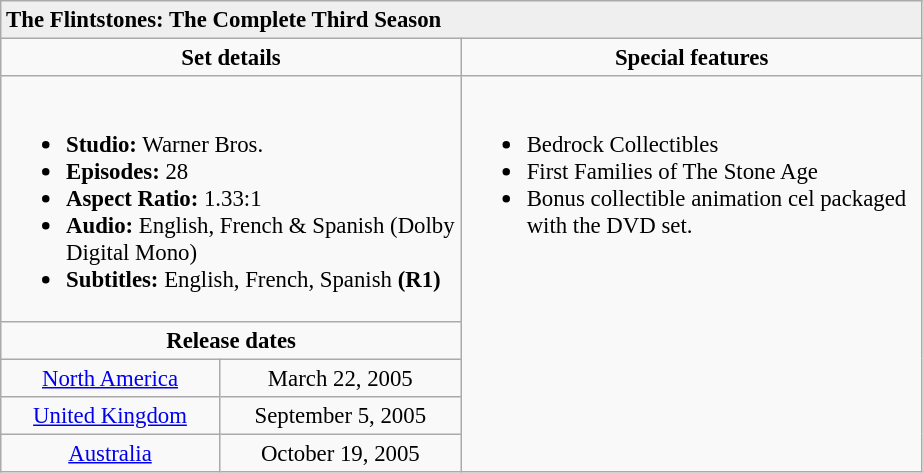<table class="wikitable" style="font-size: 95%;">
<tr style="background:#EFEFEF">
<td colspan="3"><strong>The Flintstones: The Complete Third Season</strong></td>
</tr>
<tr style="vertical-align:top; text-align:center;">
<td colspan="2"  style="width:300px;"><strong>Set details</strong></td>
<td style="width:200px; "><strong>Special features</strong></td>
</tr>
<tr valign="top">
<td colspan="2"  style="text-align:left; width:300px;"><br><ul><li><strong>Studio:</strong> Warner Bros.</li><li><strong>Episodes:</strong> 28</li><li><strong>Aspect Ratio:</strong> 1.33:1</li><li><strong>Audio:</strong> English, French & Spanish (Dolby Digital Mono)</li><li><strong>Subtitles:</strong> English, French, Spanish <strong>(R1)</strong></li></ul></td>
<td rowspan="5"  style="text-align:left; width:300px;"><br><ul><li>Bedrock Collectibles</li><li>First Families of The Stone Age</li><li>Bonus collectible animation cel packaged with the DVD set.</li></ul></td>
</tr>
<tr>
<td style="text-align:center;" colspan="2"><strong>Release dates</strong></td>
</tr>
<tr>
<td style="text-align:center;"> <a href='#'>North America</a></td>
<td style="text-align:center;">March 22, 2005</td>
</tr>
<tr>
<td style="text-align:center;"> <a href='#'>United Kingdom</a></td>
<td style="text-align:center;">September 5, 2005</td>
</tr>
<tr>
<td style="text-align:center;"> <a href='#'>Australia</a></td>
<td style="text-align:center;">October 19, 2005</td>
</tr>
</table>
